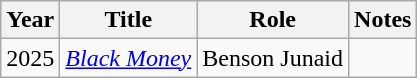<table class="wikitable">
<tr>
<th>Year</th>
<th>Title</th>
<th>Role</th>
<th>Notes</th>
</tr>
<tr>
<td>2025</td>
<td><em><a href='#'>Black Money</a></em></td>
<td>Benson Junaid</td>
<td></td>
</tr>
</table>
